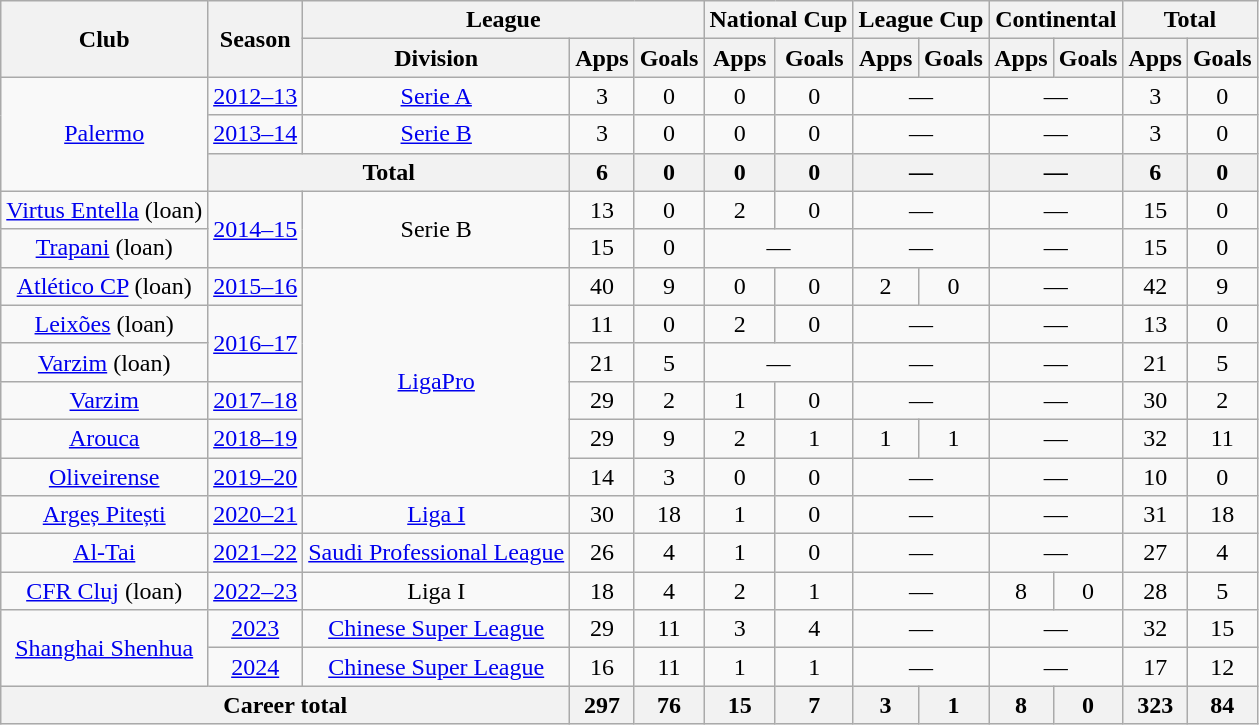<table class=wikitable style=text-align:center>
<tr>
<th rowspan=2>Club</th>
<th rowspan=2>Season</th>
<th colspan=3>League</th>
<th colspan=2>National Cup</th>
<th colspan=2>League Cup</th>
<th colspan=2>Continental</th>
<th colspan=2>Total</th>
</tr>
<tr>
<th>Division</th>
<th>Apps</th>
<th>Goals</th>
<th>Apps</th>
<th>Goals</th>
<th>Apps</th>
<th>Goals</th>
<th>Apps</th>
<th>Goals</th>
<th>Apps</th>
<th>Goals</th>
</tr>
<tr>
<td rowspan="3"><a href='#'>Palermo</a></td>
<td><a href='#'>2012–13</a></td>
<td><a href='#'>Serie A</a></td>
<td>3</td>
<td>0</td>
<td>0</td>
<td>0</td>
<td colspan="2">—</td>
<td colspan="2">—</td>
<td>3</td>
<td>0</td>
</tr>
<tr>
<td><a href='#'>2013–14</a></td>
<td><a href='#'>Serie B</a></td>
<td>3</td>
<td>0</td>
<td>0</td>
<td>0</td>
<td colspan="2">—</td>
<td colspan="2">—</td>
<td>3</td>
<td>0</td>
</tr>
<tr>
<th colspan=2>Total</th>
<th>6</th>
<th>0</th>
<th>0</th>
<th>0</th>
<th colspan="2">—</th>
<th colspan="2">—</th>
<th>6</th>
<th>0</th>
</tr>
<tr>
<td><a href='#'>Virtus Entella</a> (loan)</td>
<td rowspan="2"><a href='#'>2014–15</a></td>
<td rowspan="2">Serie B</td>
<td>13</td>
<td>0</td>
<td>2</td>
<td>0</td>
<td colspan="2">—</td>
<td colspan="2">—</td>
<td>15</td>
<td>0</td>
</tr>
<tr>
<td><a href='#'>Trapani</a> (loan)</td>
<td>15</td>
<td>0</td>
<td colspan="2">—</td>
<td colspan="2">—</td>
<td colspan="2">—</td>
<td>15</td>
<td>0</td>
</tr>
<tr>
<td><a href='#'>Atlético CP</a> (loan)</td>
<td><a href='#'>2015–16</a></td>
<td rowspan="6"><a href='#'>LigaPro</a></td>
<td>40</td>
<td>9</td>
<td>0</td>
<td>0</td>
<td>2</td>
<td>0</td>
<td colspan="2">—</td>
<td>42</td>
<td>9</td>
</tr>
<tr>
<td><a href='#'>Leixões</a> (loan)</td>
<td rowspan="2"><a href='#'>2016–17</a></td>
<td>11</td>
<td>0</td>
<td>2</td>
<td>0</td>
<td colspan="2">—</td>
<td colspan="2">—</td>
<td>13</td>
<td>0</td>
</tr>
<tr>
<td><a href='#'>Varzim</a> (loan)</td>
<td>21</td>
<td>5</td>
<td colspan="2">—</td>
<td colspan="2">—</td>
<td colspan="2">—</td>
<td>21</td>
<td>5</td>
</tr>
<tr>
<td><a href='#'>Varzim</a></td>
<td><a href='#'>2017–18</a></td>
<td>29</td>
<td>2</td>
<td>1</td>
<td>0</td>
<td colspan="2">—</td>
<td colspan="2">—</td>
<td>30</td>
<td>2</td>
</tr>
<tr>
<td><a href='#'>Arouca</a></td>
<td><a href='#'>2018–19</a></td>
<td>29</td>
<td>9</td>
<td>2</td>
<td>1</td>
<td>1</td>
<td>1</td>
<td colspan="2">—</td>
<td>32</td>
<td>11</td>
</tr>
<tr>
<td><a href='#'>Oliveirense</a></td>
<td><a href='#'>2019–20</a></td>
<td>14</td>
<td>3</td>
<td>0</td>
<td>0</td>
<td colspan="2">—</td>
<td colspan="2">—</td>
<td>10</td>
<td>0</td>
</tr>
<tr>
<td><a href='#'>Argeș Pitești</a></td>
<td><a href='#'>2020–21</a></td>
<td><a href='#'>Liga I</a></td>
<td>30</td>
<td>18</td>
<td>1</td>
<td>0</td>
<td colspan="2">—</td>
<td colspan="2">—</td>
<td>31</td>
<td>18</td>
</tr>
<tr>
<td><a href='#'>Al-Tai</a></td>
<td><a href='#'>2021–22</a></td>
<td><a href='#'>Saudi Professional League</a></td>
<td>26</td>
<td>4</td>
<td>1</td>
<td>0</td>
<td colspan="2">—</td>
<td colspan="2">—</td>
<td>27</td>
<td>4</td>
</tr>
<tr>
<td><a href='#'>CFR Cluj</a> (loan)</td>
<td><a href='#'>2022–23</a></td>
<td>Liga I</td>
<td>18</td>
<td>4</td>
<td>2</td>
<td>1</td>
<td colspan="2">—</td>
<td>8</td>
<td>0</td>
<td>28</td>
<td>5</td>
</tr>
<tr>
<td rowspan="2"><a href='#'>Shanghai Shenhua</a></td>
<td><a href='#'>2023</a></td>
<td><a href='#'>Chinese Super League</a></td>
<td>29</td>
<td>11</td>
<td>3</td>
<td>4</td>
<td colspan="2">—</td>
<td colspan="2">—</td>
<td>32</td>
<td>15</td>
</tr>
<tr>
<td><a href='#'>2024</a></td>
<td><a href='#'>Chinese Super League</a></td>
<td>16</td>
<td>11</td>
<td>1</td>
<td>1</td>
<td colspan="2">—</td>
<td colspan="2">—</td>
<td>17</td>
<td>12</td>
</tr>
<tr>
<th colspan="3">Career total</th>
<th>297</th>
<th>76</th>
<th>15</th>
<th>7</th>
<th>3</th>
<th>1</th>
<th>8</th>
<th>0</th>
<th>323</th>
<th>84</th>
</tr>
</table>
